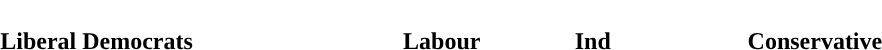<table style="width:60%; text-align:center;">
<tr style="color:white;">
<td style="background:"><strong>20</strong></td>
<td style="background:"><strong>9</strong></td>
<td style="background:"><strong>4</strong></td>
<td style="background:"><strong>27</strong></td>
</tr>
<tr>
<td><span><strong>Liberal Democrats</strong></span></td>
<td><span><strong>Labour</strong></span></td>
<td><span><strong>Ind</strong></span></td>
<td><span><strong>Conservative</strong></span></td>
</tr>
</table>
